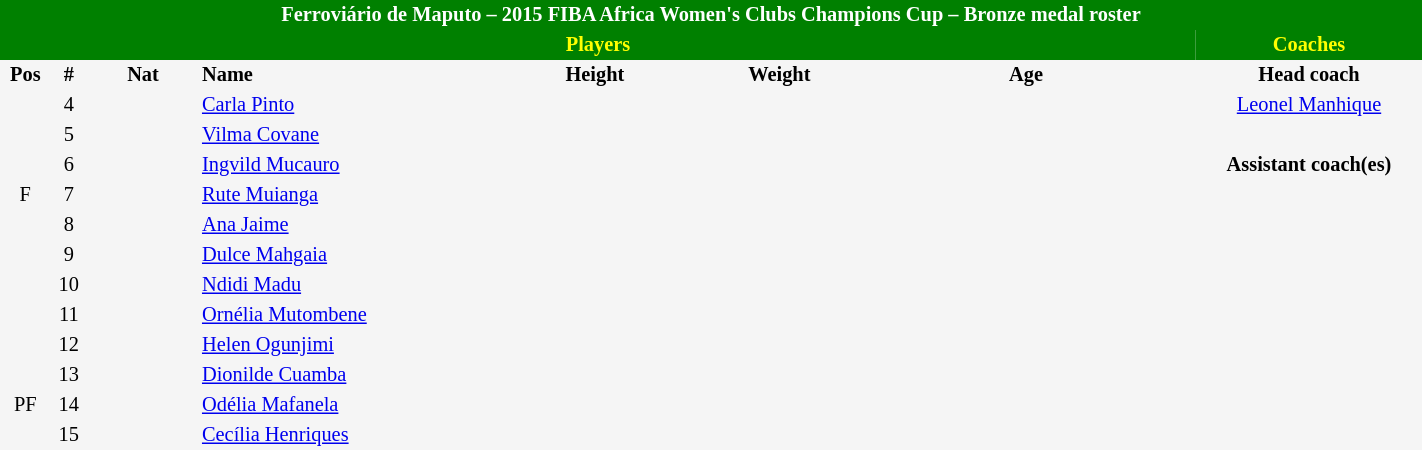<table border=0 cellpadding=2 cellspacing=0  |- bgcolor=#f5f5f5 style="text-align:center; font-size:85%;" width=75%>
<tr>
<td colspan="8" style="background: green; color: white"><strong>Ferroviário de Maputo – 2015 FIBA Africa Women's Clubs Champions Cup – Bronze medal roster</strong></td>
</tr>
<tr>
<td colspan="7" style="background: green; color: yellow"><strong>Players</strong></td>
<td style="background: green; color: yellow"><strong>Coaches</strong></td>
</tr>
<tr style="background=#f5f5f5; color: black">
<th width=5px>Pos</th>
<th width=5px>#</th>
<th width=50px>Nat</th>
<th width=135px align=left>Name</th>
<th width=100px>Height</th>
<th width=70px>Weight</th>
<th width=160px>Age</th>
<th width=105px>Head coach</th>
</tr>
<tr>
<td></td>
<td>4</td>
<td></td>
<td align=left><a href='#'>Carla Pinto</a></td>
<td></td>
<td></td>
<td><span></span></td>
<td> <a href='#'>Leonel Manhique</a></td>
</tr>
<tr>
<td></td>
<td>5</td>
<td></td>
<td align=left><a href='#'>Vilma Covane</a></td>
<td><span></span></td>
<td></td>
<td><span></span></td>
</tr>
<tr>
<td></td>
<td>6</td>
<td></td>
<td align=left><a href='#'>Ingvild Mucauro</a></td>
<td><span></span></td>
<td></td>
<td><span></span></td>
<td><strong>Assistant coach(es)</strong></td>
</tr>
<tr>
<td>F</td>
<td>7</td>
<td></td>
<td align=left><a href='#'>Rute Muianga</a></td>
<td><span></span></td>
<td></td>
<td><span></span></td>
<td></td>
</tr>
<tr>
<td></td>
<td>8</td>
<td></td>
<td align=left><a href='#'>Ana Jaime</a></td>
<td></td>
<td></td>
<td><span></span></td>
</tr>
<tr>
<td></td>
<td>9</td>
<td></td>
<td align=left><a href='#'>Dulce Mahgaia</a></td>
<td></td>
<td></td>
<td><span></span></td>
</tr>
<tr>
<td></td>
<td>10</td>
<td></td>
<td align=left><a href='#'>Ndidi Madu</a></td>
<td><span></span></td>
<td></td>
<td><span></span></td>
</tr>
<tr>
<td></td>
<td>11</td>
<td></td>
<td align=left><a href='#'>Ornélia Mutombene</a></td>
<td><span></span></td>
<td></td>
<td><span></span></td>
</tr>
<tr>
<td></td>
<td>12</td>
<td></td>
<td align=left><a href='#'>Helen Ogunjimi</a></td>
<td><span></span></td>
<td></td>
<td><span></span></td>
</tr>
<tr>
<td></td>
<td>13</td>
<td></td>
<td align=left><a href='#'>Dionilde Cuamba</a></td>
<td><span></span></td>
<td></td>
<td><span></span></td>
</tr>
<tr>
<td>PF</td>
<td>14</td>
<td></td>
<td align=left><a href='#'>Odélia Mafanela</a></td>
<td><span></span></td>
<td></td>
<td><span></span></td>
</tr>
<tr>
<td></td>
<td>15</td>
<td></td>
<td align=left><a href='#'>Cecília Henriques</a></td>
<td><span></span></td>
<td></td>
<td><span></span></td>
</tr>
</table>
